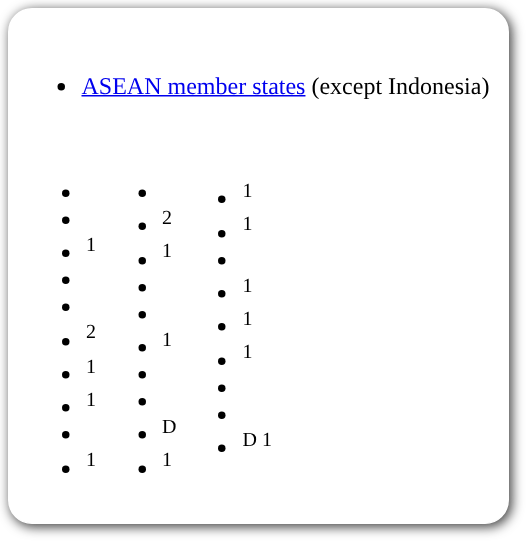<table style=" border-radius:1em; box-shadow: 0.1em 0.1em 0.5em rgba(0,0,0,0.75); background-color: white; border: 1px solid white; padding: 5px;">
<tr style="vertical-align:top;">
<td><br><ul><li> <a href='#'>ASEAN member states</a> (except Indonesia)</li></ul><table>
<tr>
<td><br><ul><li></li><li></li><li><sup>1</sup></li><li></li><li></li><li><sup>2</sup></li><li><sup>1</sup></li><li><sup>1</sup></li><li></li><li><sup>1</sup></li></ul></td>
<td valign="top"><br><ul><li></li><li><sup>2</sup></li><li><sup>1</sup></li><li></li><li></li><li><sup>1</sup></li><li></li><li></li><li><sup>D</sup></li><li><sup>1</sup></li></ul></td>
<td valign="top"><br><ul><li><sup>1</sup></li><li><sup>1</sup></li><li></li><li><sup>1</sup></li><li><sup>1</sup></li><li><sup>1</sup></li><li></li><li></li><li><sup>D 1</sup></li></ul></td>
<td></td>
</tr>
</table>
</td>
<td></td>
</tr>
</table>
